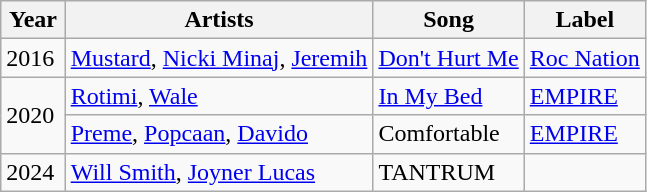<table class="wikitable">
<tr>
<th style="width:10%;">Year</th>
<th>Artists</th>
<th>Song</th>
<th>Label</th>
</tr>
<tr>
<td>2016</td>
<td><a href='#'>Mustard</a>, <a href='#'>Nicki Minaj</a>, <a href='#'>Jeremih</a></td>
<td><a href='#'>Don't Hurt Me</a></td>
<td><a href='#'>Roc Nation</a></td>
</tr>
<tr>
<td rowspan="2">2020</td>
<td><a href='#'>Rotimi</a>, <a href='#'>Wale</a></td>
<td><a href='#'>In My Bed</a></td>
<td><a href='#'>EMPIRE</a></td>
</tr>
<tr>
<td><a href='#'>Preme</a>, <a href='#'>Popcaan</a>, <a href='#'>Davido</a></td>
<td>Comfortable</td>
<td><a href='#'>EMPIRE</a></td>
</tr>
<tr>
<td>2024</td>
<td><a href='#'>Will Smith</a>, <a href='#'>Joyner Lucas</a></td>
<td>TANTRUM</td>
<td></td>
</tr>
</table>
